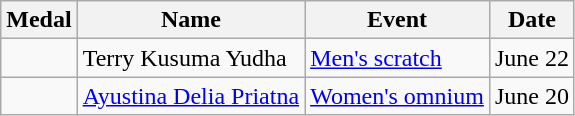<table class="wikitable sortable">
<tr>
<th>Medal</th>
<th>Name</th>
<th>Event</th>
<th>Date</th>
</tr>
<tr>
<td></td>
<td>Terry Kusuma Yudha</td>
<td><a href='#'>Men's scratch</a></td>
<td>June 22</td>
</tr>
<tr>
<td></td>
<td><a href='#'>Ayustina Delia Priatna</a></td>
<td><a href='#'>Women's omnium</a></td>
<td>June 20</td>
</tr>
</table>
